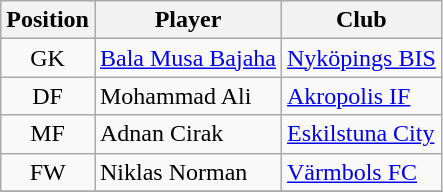<table class="wikitable" style="text-align:center; float:left; margin-right:1em;">
<tr>
<th>Position</th>
<th>Player</th>
<th>Club</th>
</tr>
<tr>
<td>GK</td>
<td align="left"> <a href='#'>Bala Musa Bajaha</a></td>
<td align="left"><a href='#'>Nyköpings BIS</a></td>
</tr>
<tr>
<td>DF</td>
<td align="left"> Mohammad Ali</td>
<td align="left"><a href='#'>Akropolis IF</a></td>
</tr>
<tr>
<td>MF</td>
<td align="left"> Adnan Cirak</td>
<td align="left"><a href='#'>Eskilstuna City</a></td>
</tr>
<tr>
<td>FW</td>
<td align="left"> Niklas Norman</td>
<td align="left"><a href='#'>Värmbols FC</a></td>
</tr>
<tr>
</tr>
</table>
